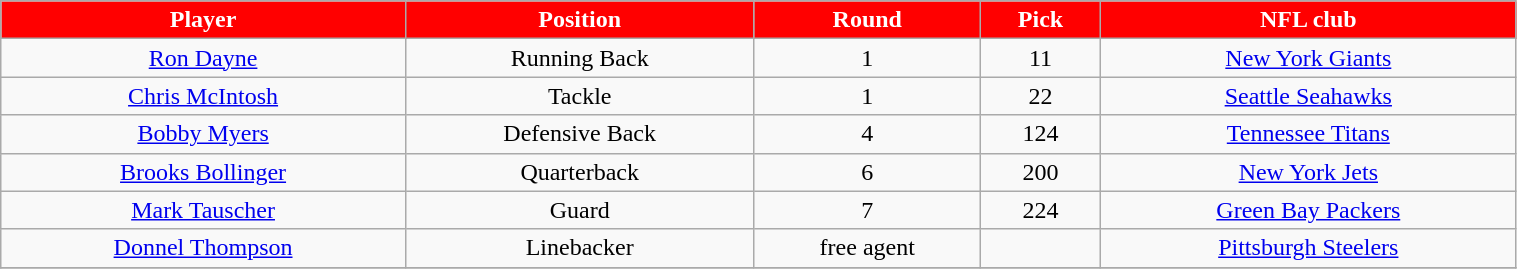<table class="wikitable" width="80%">
<tr align="center" style="background:red;color:#FFFFFF;">
<td><strong>Player</strong></td>
<td><strong>Position</strong></td>
<td><strong>Round</strong></td>
<td><strong>Pick</strong></td>
<td><strong>NFL club</strong></td>
</tr>
<tr align="center" bgcolor="">
<td><a href='#'>Ron Dayne</a></td>
<td>Running Back</td>
<td>1</td>
<td>11</td>
<td><a href='#'>New York Giants</a></td>
</tr>
<tr align="center" bgcolor="">
<td><a href='#'>Chris McIntosh</a></td>
<td>Tackle</td>
<td>1</td>
<td>22</td>
<td><a href='#'>Seattle Seahawks</a></td>
</tr>
<tr align="center" bgcolor="">
<td><a href='#'>Bobby Myers</a></td>
<td>Defensive Back</td>
<td>4</td>
<td>124</td>
<td><a href='#'>Tennessee Titans</a></td>
</tr>
<tr align="center" bgcolor="">
<td><a href='#'>Brooks Bollinger</a></td>
<td>Quarterback</td>
<td>6</td>
<td>200</td>
<td><a href='#'>New York Jets</a></td>
</tr>
<tr align="center" bgcolor="">
<td><a href='#'>Mark Tauscher</a></td>
<td>Guard</td>
<td>7</td>
<td>224</td>
<td><a href='#'>Green Bay Packers</a></td>
</tr>
<tr align="center" bgcolor="">
<td><a href='#'>Donnel Thompson</a></td>
<td>Linebacker</td>
<td>free agent</td>
<td></td>
<td><a href='#'>Pittsburgh Steelers</a></td>
</tr>
<tr align="center" bgcolor="">
</tr>
</table>
